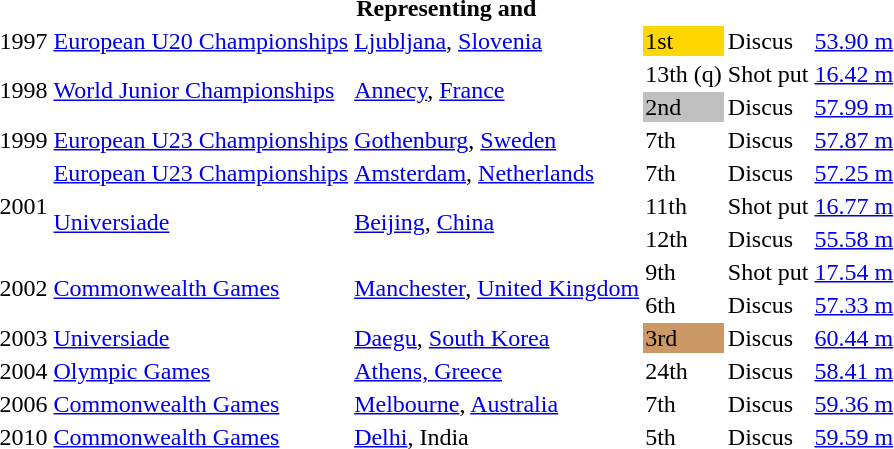<table>
<tr>
<th colspan="6">Representing  and </th>
</tr>
<tr>
<td>1997</td>
<td><a href='#'>European U20 Championships</a></td>
<td><a href='#'>Ljubljana</a>, <a href='#'>Slovenia</a></td>
<td bgcolor=gold>1st</td>
<td>Discus</td>
<td><a href='#'>53.90 m</a></td>
</tr>
<tr>
<td rowspan=2>1998</td>
<td rowspan=2><a href='#'>World Junior Championships</a></td>
<td rowspan=2><a href='#'>Annecy</a>, <a href='#'>France</a></td>
<td>13th (q)</td>
<td>Shot put</td>
<td><a href='#'>16.42 m</a></td>
</tr>
<tr>
<td bgcolor=silver>2nd</td>
<td>Discus</td>
<td><a href='#'>57.99 m</a></td>
</tr>
<tr>
<td>1999</td>
<td><a href='#'>European U23 Championships</a></td>
<td><a href='#'>Gothenburg</a>, <a href='#'>Sweden</a></td>
<td>7th</td>
<td>Discus</td>
<td><a href='#'>57.87 m</a></td>
</tr>
<tr>
<td rowspan=3>2001</td>
<td><a href='#'>European U23 Championships</a></td>
<td><a href='#'>Amsterdam</a>, <a href='#'>Netherlands</a></td>
<td>7th</td>
<td>Discus</td>
<td><a href='#'>57.25 m</a></td>
</tr>
<tr>
<td rowspan=2><a href='#'>Universiade</a></td>
<td rowspan=2><a href='#'>Beijing</a>, <a href='#'>China</a></td>
<td>11th</td>
<td>Shot put</td>
<td><a href='#'>16.77 m</a></td>
</tr>
<tr>
<td>12th</td>
<td>Discus</td>
<td><a href='#'>55.58 m</a></td>
</tr>
<tr>
<td rowspan=2>2002</td>
<td rowspan=2><a href='#'>Commonwealth Games</a></td>
<td rowspan=2><a href='#'>Manchester</a>, <a href='#'>United Kingdom</a></td>
<td>9th</td>
<td>Shot put</td>
<td><a href='#'>17.54 m</a></td>
</tr>
<tr>
<td>6th</td>
<td>Discus</td>
<td><a href='#'>57.33 m</a></td>
</tr>
<tr>
<td>2003</td>
<td><a href='#'>Universiade</a></td>
<td><a href='#'>Daegu</a>, <a href='#'>South Korea</a></td>
<td bgcolor="cc9966">3rd</td>
<td>Discus</td>
<td><a href='#'>60.44 m</a></td>
</tr>
<tr>
<td>2004</td>
<td><a href='#'>Olympic Games</a></td>
<td><a href='#'>Athens, Greece</a></td>
<td>24th</td>
<td>Discus</td>
<td><a href='#'>58.41 m</a></td>
</tr>
<tr>
<td>2006</td>
<td><a href='#'>Commonwealth Games</a></td>
<td><a href='#'>Melbourne</a>, <a href='#'>Australia</a></td>
<td>7th</td>
<td>Discus</td>
<td><a href='#'>59.36 m</a></td>
</tr>
<tr>
<td>2010</td>
<td><a href='#'>Commonwealth Games</a></td>
<td><a href='#'>Delhi</a>, India</td>
<td>5th</td>
<td>Discus</td>
<td><a href='#'>59.59 m</a></td>
</tr>
</table>
